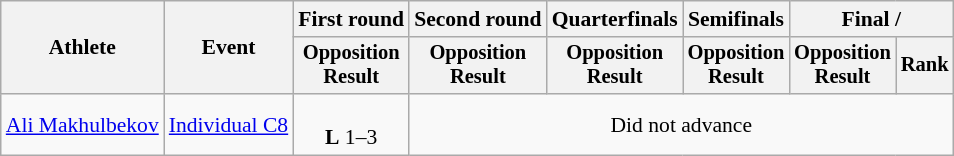<table class="wikitable" style="font-size:90%;">
<tr>
<th rowspan=2>Athlete</th>
<th rowspan=2>Event</th>
<th>First round</th>
<th>Second round</th>
<th>Quarterfinals</th>
<th>Semifinals</th>
<th colspan=2>Final / </th>
</tr>
<tr style="font-size:95%">
<th>Opposition<br>Result</th>
<th>Opposition<br>Result</th>
<th>Opposition<br>Result</th>
<th>Opposition<br>Result</th>
<th>Opposition<br>Result</th>
<th>Rank</th>
</tr>
<tr align=center>
<td align=left><a href='#'>Ali Makhulbekov</a></td>
<td align=left><a href='#'>Individual C8</a></td>
<td><br> <strong>L</strong> 1–3</td>
<td colspan=5>Did not advance</td>
</tr>
</table>
